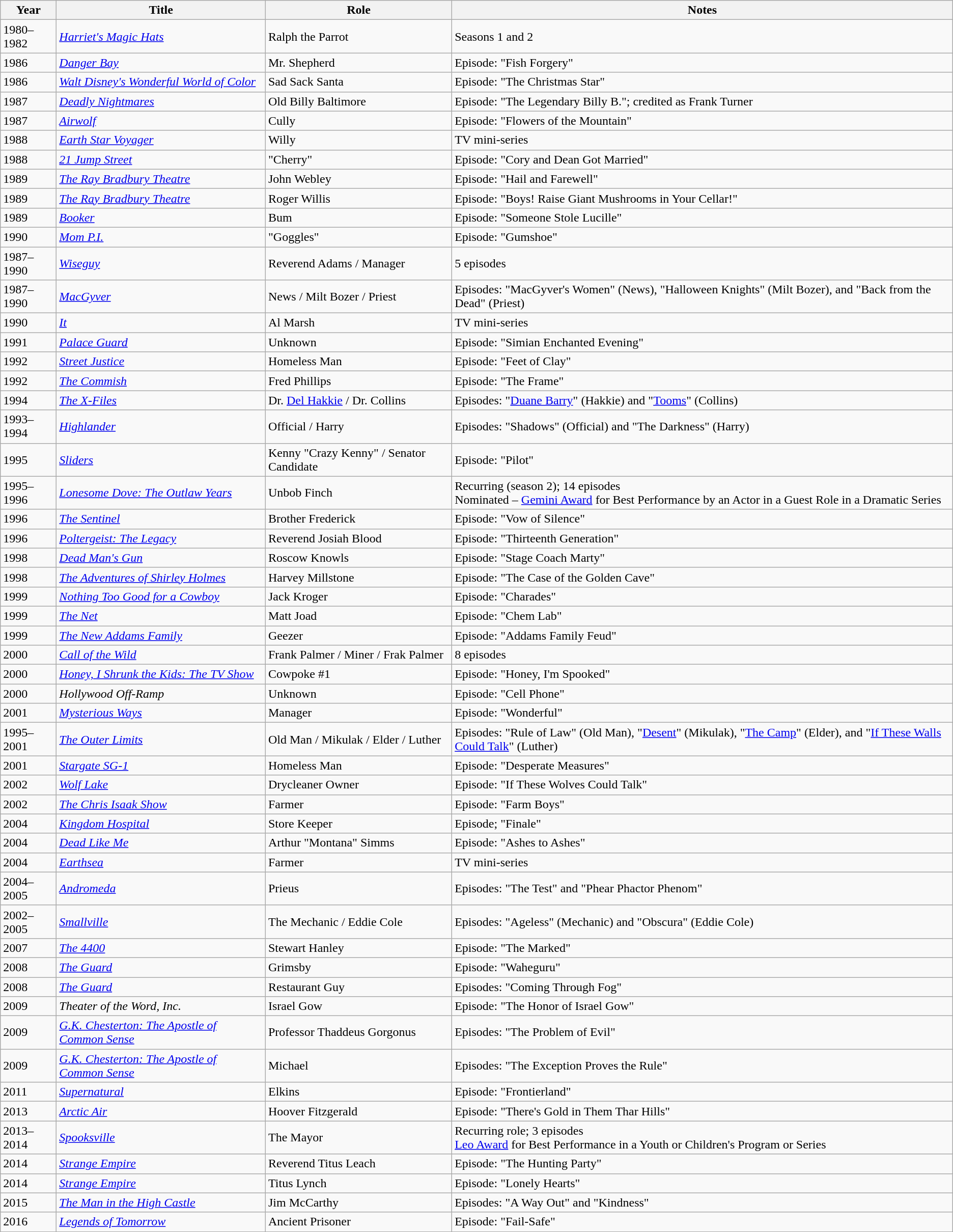<table class="wikitable sortable">
<tr>
<th>Year</th>
<th>Title</th>
<th>Role</th>
<th class="unsortable">Notes</th>
</tr>
<tr>
<td>1980–1982</td>
<td><em><a href='#'>Harriet's Magic Hats</a></em></td>
<td>Ralph the Parrot</td>
<td>Seasons 1 and 2</td>
</tr>
<tr>
<td>1986</td>
<td><em><a href='#'>Danger Bay</a></em></td>
<td>Mr. Shepherd</td>
<td>Episode: "Fish Forgery"</td>
</tr>
<tr>
<td>1986</td>
<td><em><a href='#'>Walt Disney's Wonderful World of Color</a></em></td>
<td>Sad Sack Santa</td>
<td>Episode: "The Christmas Star"</td>
</tr>
<tr>
<td>1987</td>
<td><em><a href='#'>Deadly Nightmares</a></em></td>
<td>Old Billy Baltimore</td>
<td>Episode: "The Legendary Billy B."; credited as Frank Turner</td>
</tr>
<tr>
<td>1987</td>
<td><em><a href='#'>Airwolf</a></em></td>
<td>Cully</td>
<td>Episode: "Flowers of the Mountain"</td>
</tr>
<tr>
<td>1988</td>
<td><em><a href='#'>Earth Star Voyager</a></em></td>
<td>Willy</td>
<td>TV mini-series</td>
</tr>
<tr>
<td>1988</td>
<td><em><a href='#'>21 Jump Street</a></em></td>
<td>"Cherry"</td>
<td>Episode: "Cory and Dean Got Married"</td>
</tr>
<tr>
<td>1989</td>
<td data-sort-value="Ray Bradbury Theatre, The"><em><a href='#'>The Ray Bradbury Theatre</a></em></td>
<td>John Webley</td>
<td>Episode: "Hail and Farewell"</td>
</tr>
<tr>
<td>1989</td>
<td data-sort-value="Ray Bradbury Theatre, The"><em><a href='#'>The Ray Bradbury Theatre</a></em></td>
<td>Roger Willis</td>
<td>Episode: "Boys! Raise Giant Mushrooms in Your Cellar!"</td>
</tr>
<tr>
<td>1989</td>
<td><em><a href='#'>Booker</a></em></td>
<td>Bum</td>
<td>Episode: "Someone Stole Lucille"</td>
</tr>
<tr>
<td>1990</td>
<td><em><a href='#'>Mom P.I.</a></em></td>
<td>"Goggles"</td>
<td>Episode: "Gumshoe"</td>
</tr>
<tr>
<td>1987–1990</td>
<td><em><a href='#'>Wiseguy</a></em></td>
<td>Reverend Adams / Manager</td>
<td>5 episodes</td>
</tr>
<tr>
<td>1987–1990</td>
<td><em><a href='#'>MacGyver</a></em></td>
<td>News / Milt Bozer / Priest</td>
<td>Episodes: "MacGyver's Women" (News), "Halloween Knights" (Milt Bozer), and "Back from the Dead" (Priest)</td>
</tr>
<tr>
<td>1990</td>
<td><em><a href='#'>It</a></em></td>
<td>Al Marsh</td>
<td>TV mini-series</td>
</tr>
<tr>
<td>1991</td>
<td><em><a href='#'>Palace Guard</a></em></td>
<td>Unknown</td>
<td>Episode: "Simian Enchanted Evening"</td>
</tr>
<tr>
<td>1992</td>
<td><em><a href='#'>Street Justice</a></em></td>
<td>Homeless Man</td>
<td>Episode: "Feet of Clay"</td>
</tr>
<tr>
<td>1992</td>
<td data-sort-value="Commish, The"><em><a href='#'>The Commish</a></em></td>
<td>Fred Phillips</td>
<td>Episode: "The Frame"</td>
</tr>
<tr>
<td>1994</td>
<td data-sort-value="X-Files, The"><em><a href='#'>The X-Files</a></em></td>
<td>Dr. <a href='#'>Del Hakkie</a> / Dr. Collins</td>
<td>Episodes: "<a href='#'>Duane Barry</a>" (Hakkie) and "<a href='#'>Tooms</a>" (Collins)</td>
</tr>
<tr>
<td>1993–1994</td>
<td><em><a href='#'>Highlander</a></em></td>
<td>Official / Harry</td>
<td>Episodes: "Shadows" (Official) and "The Darkness" (Harry)</td>
</tr>
<tr>
<td>1995</td>
<td><em><a href='#'>Sliders</a></em></td>
<td>Kenny "Crazy Kenny" / Senator Candidate</td>
<td>Episode: "Pilot"</td>
</tr>
<tr>
<td>1995–1996</td>
<td><em><a href='#'>Lonesome Dove: The Outlaw Years</a></em></td>
<td>Unbob Finch</td>
<td>Recurring (season 2); 14 episodes<br>Nominated – <a href='#'>Gemini Award</a> for Best Performance by an Actor in a Guest Role in a Dramatic Series</td>
</tr>
<tr>
<td>1996</td>
<td data-sort-value="Sentinel, The"><em><a href='#'>The Sentinel</a></em></td>
<td>Brother Frederick</td>
<td>Episode: "Vow of Silence"</td>
</tr>
<tr>
<td>1996</td>
<td><em><a href='#'>Poltergeist: The Legacy</a></em></td>
<td>Reverend Josiah Blood</td>
<td>Episode: "Thirteenth Generation"</td>
</tr>
<tr>
<td>1998</td>
<td><em><a href='#'>Dead Man's Gun</a></em></td>
<td>Roscow Knowls</td>
<td>Episode: "Stage Coach Marty"</td>
</tr>
<tr>
<td>1998</td>
<td data-sort-value="Adventures of Shirley Holmes, The"><em><a href='#'>The Adventures of Shirley Holmes</a></em></td>
<td>Harvey Millstone</td>
<td>Episode: "The Case of the Golden Cave"</td>
</tr>
<tr>
<td>1999</td>
<td><em><a href='#'>Nothing Too Good for a Cowboy</a></em></td>
<td>Jack Kroger</td>
<td>Episode: "Charades"</td>
</tr>
<tr>
<td>1999</td>
<td data-sort-value="Net, The"><em><a href='#'>The Net</a></em></td>
<td>Matt Joad</td>
<td>Episode: "Chem Lab"</td>
</tr>
<tr>
<td>1999</td>
<td data-sort-value="New Addams Family, The"><em><a href='#'>The New Addams Family</a></em></td>
<td>Geezer</td>
<td>Episode: "Addams Family Feud"</td>
</tr>
<tr>
<td>2000</td>
<td><em><a href='#'>Call of the Wild</a></em></td>
<td>Frank Palmer / Miner / Frak Palmer</td>
<td>8 episodes</td>
</tr>
<tr>
<td>2000</td>
<td><em><a href='#'>Honey, I Shrunk the Kids: The TV Show</a></em></td>
<td>Cowpoke #1</td>
<td>Episode: "Honey, I'm Spooked"</td>
</tr>
<tr>
<td>2000</td>
<td><em>Hollywood Off-Ramp</em></td>
<td>Unknown</td>
<td>Episode: "Cell Phone"</td>
</tr>
<tr>
<td>2001</td>
<td><em><a href='#'>Mysterious Ways</a></em></td>
<td>Manager</td>
<td>Episode: "Wonderful"</td>
</tr>
<tr>
<td>1995–2001</td>
<td data-sort-value="Outer Limits, The"><em><a href='#'>The Outer Limits</a></em></td>
<td>Old Man / Mikulak / Elder / Luther</td>
<td>Episodes: "Rule of Law" (Old Man), "<a href='#'>Desent</a>" (Mikulak), "<a href='#'>The Camp</a>" (Elder), and "<a href='#'>If These Walls Could Talk</a>" (Luther)</td>
</tr>
<tr>
<td>2001</td>
<td><em><a href='#'>Stargate SG-1</a></em></td>
<td>Homeless Man</td>
<td>Episode: "Desperate Measures"</td>
</tr>
<tr>
<td>2002</td>
<td><em><a href='#'>Wolf Lake</a></em></td>
<td>Drycleaner Owner</td>
<td>Episode: "If These Wolves Could Talk"</td>
</tr>
<tr>
<td>2002</td>
<td data-sort-value="Chris Isaak Show, The"><em><a href='#'>The Chris Isaak Show</a></em></td>
<td>Farmer</td>
<td>Episode: "Farm Boys"</td>
</tr>
<tr>
<td>2004</td>
<td><em><a href='#'>Kingdom Hospital</a></em></td>
<td>Store Keeper</td>
<td>Episode; "Finale"</td>
</tr>
<tr>
<td>2004</td>
<td><em><a href='#'>Dead Like Me</a></em></td>
<td>Arthur "Montana" Simms</td>
<td>Episode: "Ashes to Ashes"</td>
</tr>
<tr>
<td>2004</td>
<td><em><a href='#'>Earthsea</a></em></td>
<td>Farmer</td>
<td>TV mini-series</td>
</tr>
<tr>
<td>2004–2005</td>
<td><em><a href='#'>Andromeda</a></em></td>
<td>Prieus</td>
<td>Episodes: "The Test" and "Phear Phactor Phenom"</td>
</tr>
<tr>
<td>2002–2005</td>
<td><em><a href='#'>Smallville</a></em></td>
<td>The Mechanic / Eddie Cole</td>
<td>Episodes: "Ageless" (Mechanic) and "Obscura" (Eddie Cole)</td>
</tr>
<tr>
<td>2007</td>
<td data-sort-value="4400, The"><em><a href='#'>The 4400</a></em></td>
<td>Stewart Hanley</td>
<td>Episode: "The Marked"</td>
</tr>
<tr>
<td>2008</td>
<td data-sort-value="Guard, The"><em><a href='#'>The Guard</a></em></td>
<td>Grimsby</td>
<td>Episode: "Waheguru"</td>
</tr>
<tr>
<td>2008</td>
<td data-sort-value="Guard, The"><em><a href='#'>The Guard</a></em></td>
<td>Restaurant Guy</td>
<td>Episodes: "Coming Through Fog"</td>
</tr>
<tr>
<td>2009</td>
<td><em>Theater of the Word, Inc.</em></td>
<td>Israel Gow</td>
<td>Episode: "The Honor of Israel Gow"</td>
</tr>
<tr>
<td>2009</td>
<td><em><a href='#'>G.K. Chesterton: The Apostle of Common Sense</a></em></td>
<td>Professor Thaddeus Gorgonus</td>
<td>Episodes: "The Problem of Evil"</td>
</tr>
<tr>
<td>2009</td>
<td><em><a href='#'>G.K. Chesterton: The Apostle of Common Sense</a></em></td>
<td>Michael</td>
<td>Episodes: "The Exception Proves the Rule"</td>
</tr>
<tr>
<td>2011</td>
<td><em><a href='#'>Supernatural</a></em></td>
<td>Elkins</td>
<td>Episode: "Frontierland"</td>
</tr>
<tr>
<td>2013</td>
<td><em><a href='#'>Arctic Air</a></em></td>
<td>Hoover Fitzgerald</td>
<td>Episode: "There's Gold in Them Thar Hills"</td>
</tr>
<tr>
<td>2013–2014</td>
<td><em><a href='#'>Spooksville</a></em></td>
<td>The Mayor</td>
<td>Recurring role; 3 episodes<br><a href='#'>Leo Award</a> for Best Performance in a Youth or Children's Program or Series</td>
</tr>
<tr>
<td>2014</td>
<td><em><a href='#'>Strange Empire</a></em></td>
<td>Reverend Titus Leach</td>
<td>Episode: "The Hunting Party"</td>
</tr>
<tr>
<td>2014</td>
<td><em><a href='#'>Strange Empire</a></em></td>
<td>Titus Lynch</td>
<td>Episode: "Lonely Hearts"</td>
</tr>
<tr>
<td>2015</td>
<td data-sort-value="Man in the High Castle, The"><em><a href='#'>The Man in the High Castle</a></em></td>
<td>Jim McCarthy</td>
<td>Episodes: "A Way Out" and "Kindness"</td>
</tr>
<tr>
<td>2016</td>
<td><em><a href='#'>Legends of Tomorrow</a></em></td>
<td>Ancient Prisoner</td>
<td>Episode: "Fail-Safe"</td>
</tr>
</table>
